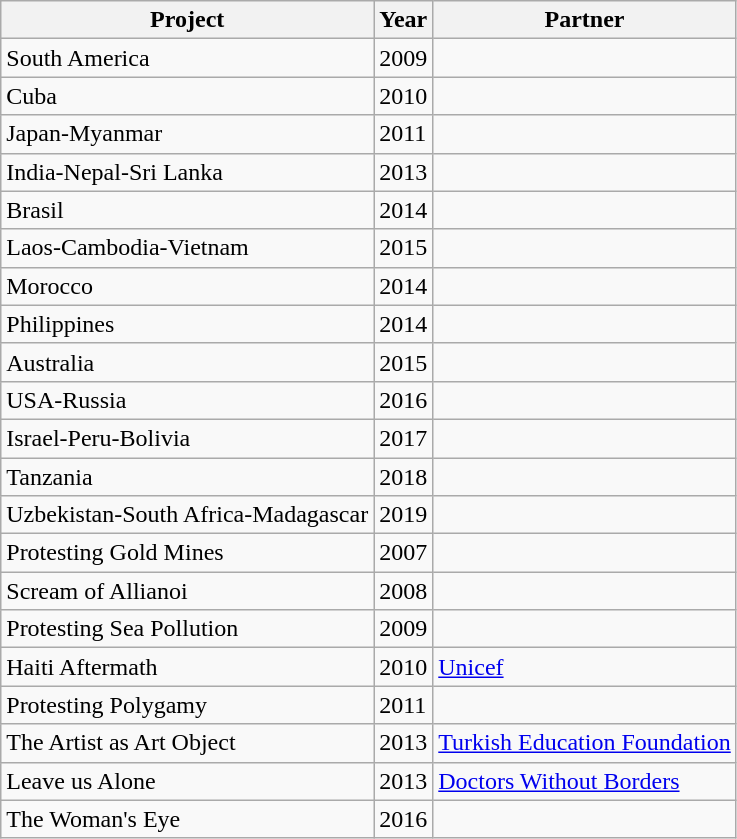<table class="wikitable">
<tr>
<th>Project</th>
<th>Year</th>
<th>Partner</th>
</tr>
<tr>
<td>South America</td>
<td>2009</td>
<td></td>
</tr>
<tr>
<td>Cuba</td>
<td>2010</td>
<td></td>
</tr>
<tr>
<td>Japan-Myanmar</td>
<td>2011</td>
<td></td>
</tr>
<tr>
<td>India-Nepal-Sri Lanka</td>
<td>2013</td>
<td></td>
</tr>
<tr>
<td>Brasil</td>
<td>2014</td>
<td></td>
</tr>
<tr>
<td>Laos-Cambodia-Vietnam</td>
<td>2015</td>
<td></td>
</tr>
<tr>
<td>Morocco</td>
<td>2014</td>
<td></td>
</tr>
<tr>
<td>Philippines</td>
<td>2014</td>
<td></td>
</tr>
<tr>
<td>Australia</td>
<td>2015</td>
<td></td>
</tr>
<tr>
<td>USA-Russia</td>
<td>2016</td>
<td></td>
</tr>
<tr>
<td>Israel-Peru-Bolivia</td>
<td>2017</td>
<td></td>
</tr>
<tr>
<td>Tanzania</td>
<td>2018</td>
<td></td>
</tr>
<tr>
<td>Uzbekistan-South Africa-Madagascar</td>
<td>2019</td>
<td></td>
</tr>
<tr>
<td>Protesting Gold Mines </td>
<td>2007</td>
<td></td>
</tr>
<tr>
<td>Scream of Allianoi</td>
<td>2008</td>
<td></td>
</tr>
<tr>
<td>Protesting Sea Pollution</td>
<td>2009</td>
<td></td>
</tr>
<tr>
<td>Haiti Aftermath </td>
<td>2010</td>
<td><a href='#'>Unicef</a></td>
</tr>
<tr>
<td>Protesting Polygamy</td>
<td>2011</td>
<td></td>
</tr>
<tr>
<td>The Artist as Art Object</td>
<td>2013</td>
<td><a href='#'>Turkish Education Foundation</a></td>
</tr>
<tr>
<td>Leave us Alone </td>
<td>2013</td>
<td><a href='#'>Doctors Without Borders</a></td>
</tr>
<tr>
<td>The Woman's Eye </td>
<td>2016</td>
<td></td>
</tr>
</table>
